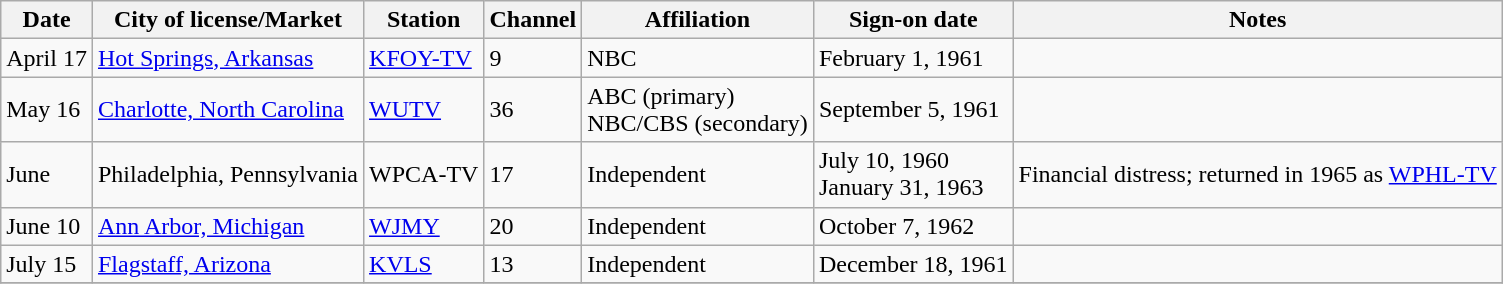<table class="wikitable sortable">
<tr>
<th>Date</th>
<th>City of license/Market</th>
<th>Station</th>
<th>Channel</th>
<th>Affiliation</th>
<th>Sign-on date</th>
<th>Notes</th>
</tr>
<tr>
<td>April 17</td>
<td><a href='#'>Hot Springs, Arkansas</a></td>
<td><a href='#'>KFOY-TV</a></td>
<td>9</td>
<td>NBC</td>
<td>February 1, 1961</td>
<td></td>
</tr>
<tr>
<td>May 16</td>
<td><a href='#'>Charlotte, North Carolina</a></td>
<td><a href='#'>WUTV</a></td>
<td>36</td>
<td>ABC (primary) <br> NBC/CBS (secondary)</td>
<td>September 5, 1961</td>
<td></td>
</tr>
<tr>
<td>June</td>
<td>Philadelphia, Pennsylvania</td>
<td>WPCA-TV</td>
<td>17</td>
<td>Independent</td>
<td>July 10, 1960  <br> January 31, 1963 </td>
<td>Financial distress; returned in 1965 as <a href='#'>WPHL-TV</a></td>
</tr>
<tr>
<td>June 10</td>
<td><a href='#'>Ann Arbor, Michigan</a></td>
<td><a href='#'>WJMY</a></td>
<td>20</td>
<td>Independent</td>
<td>October 7, 1962</td>
<td></td>
</tr>
<tr>
<td>July 15</td>
<td><a href='#'>Flagstaff, Arizona</a></td>
<td><a href='#'>KVLS</a></td>
<td>13</td>
<td>Independent</td>
<td>December 18, 1961</td>
<td></td>
</tr>
<tr>
</tr>
</table>
